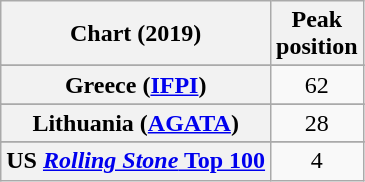<table class="wikitable sortable plainrowheaders" style="text-align:center">
<tr>
<th scope="col">Chart (2019)</th>
<th scope="col">Peak<br>position</th>
</tr>
<tr>
</tr>
<tr>
</tr>
<tr>
</tr>
<tr>
</tr>
<tr>
</tr>
<tr>
<th scope="row">Greece (<a href='#'>IFPI</a>)</th>
<td>62</td>
</tr>
<tr>
</tr>
<tr>
</tr>
<tr>
<th scope="row">Lithuania (<a href='#'>AGATA</a>)</th>
<td>28</td>
</tr>
<tr>
</tr>
<tr>
</tr>
<tr>
</tr>
<tr>
</tr>
<tr>
</tr>
<tr>
</tr>
<tr>
</tr>
<tr>
</tr>
<tr>
</tr>
<tr>
</tr>
<tr>
<th scope="row">US <a href='#'><em>Rolling Stone</em> Top 100</a></th>
<td>4</td>
</tr>
</table>
